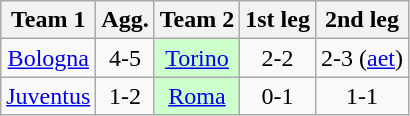<table class="wikitable" style="text-align: center">
<tr>
<th>Team 1</th>
<th>Agg.</th>
<th>Team 2</th>
<th>1st leg</th>
<th>2nd leg</th>
</tr>
<tr>
<td><a href='#'>Bologna</a></td>
<td>4-5</td>
<td bgcolor="ccffcc"><a href='#'>Torino</a></td>
<td>2-2</td>
<td>2-3 (<a href='#'>aet</a>)</td>
</tr>
<tr>
<td><a href='#'>Juventus</a></td>
<td>1-2</td>
<td bgcolor="ccffcc"><a href='#'>Roma</a></td>
<td>0-1</td>
<td>1-1</td>
</tr>
</table>
